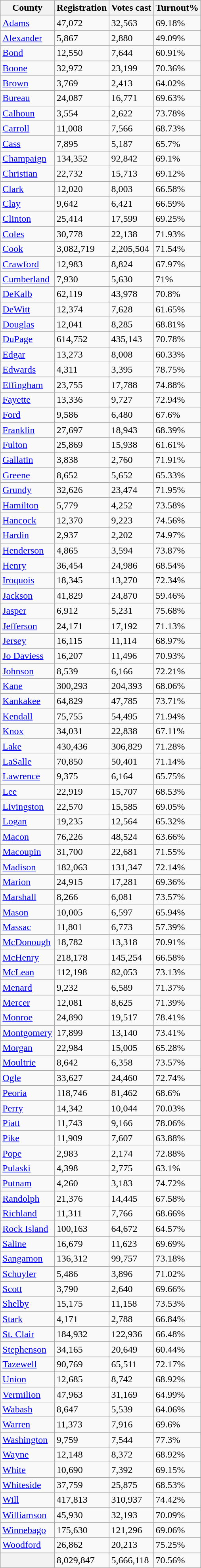<table class="wikitable collapsible collapsed sortable">
<tr>
<th>County</th>
<th>Registration</th>
<th>Votes cast</th>
<th>Turnout%</th>
</tr>
<tr>
<td><a href='#'>Adams</a></td>
<td>47,072</td>
<td>32,563</td>
<td>69.18%</td>
</tr>
<tr>
<td><a href='#'>Alexander</a></td>
<td>5,867</td>
<td>2,880</td>
<td>49.09%</td>
</tr>
<tr>
<td><a href='#'>Bond</a></td>
<td>12,550</td>
<td>7,644</td>
<td>60.91%</td>
</tr>
<tr>
<td><a href='#'>Boone</a></td>
<td>32,972</td>
<td>23,199</td>
<td>70.36%</td>
</tr>
<tr>
<td><a href='#'>Brown</a></td>
<td>3,769</td>
<td>2,413</td>
<td>64.02%</td>
</tr>
<tr>
<td><a href='#'>Bureau</a></td>
<td>24,087</td>
<td>16,771</td>
<td>69.63%</td>
</tr>
<tr>
<td><a href='#'>Calhoun</a></td>
<td>3,554</td>
<td>2,622</td>
<td>73.78%</td>
</tr>
<tr>
<td><a href='#'>Carroll</a></td>
<td>11,008</td>
<td>7,566</td>
<td>68.73%</td>
</tr>
<tr>
<td><a href='#'>Cass</a></td>
<td>7,895</td>
<td>5,187</td>
<td>65.7%</td>
</tr>
<tr>
<td><a href='#'>Champaign</a></td>
<td>134,352</td>
<td>92,842</td>
<td>69.1%</td>
</tr>
<tr>
<td><a href='#'>Christian</a></td>
<td>22,732</td>
<td>15,713</td>
<td>69.12%</td>
</tr>
<tr>
<td><a href='#'>Clark</a></td>
<td>12,020</td>
<td>8,003</td>
<td>66.58%</td>
</tr>
<tr>
<td><a href='#'>Clay</a></td>
<td>9,642</td>
<td>6,421</td>
<td>66.59%</td>
</tr>
<tr>
<td><a href='#'>Clinton</a></td>
<td>25,414</td>
<td>17,599</td>
<td>69.25%</td>
</tr>
<tr>
<td><a href='#'>Coles</a></td>
<td>30,778</td>
<td>22,138</td>
<td>71.93%</td>
</tr>
<tr>
<td><a href='#'>Cook</a></td>
<td>3,082,719</td>
<td>2,205,504</td>
<td>71.54%</td>
</tr>
<tr>
<td><a href='#'>Crawford</a></td>
<td>12,983</td>
<td>8,824</td>
<td>67.97%</td>
</tr>
<tr>
<td><a href='#'>Cumberland</a></td>
<td>7,930</td>
<td>5,630</td>
<td>71%</td>
</tr>
<tr>
<td><a href='#'>DeKalb</a></td>
<td>62,119</td>
<td>43,978</td>
<td>70.8%</td>
</tr>
<tr>
<td><a href='#'>DeWitt</a></td>
<td>12,374</td>
<td>7,628</td>
<td>61.65%</td>
</tr>
<tr>
<td><a href='#'>Douglas</a></td>
<td>12,041</td>
<td>8,285</td>
<td>68.81%</td>
</tr>
<tr>
<td><a href='#'>DuPage</a></td>
<td>614,752</td>
<td>435,143</td>
<td>70.78%</td>
</tr>
<tr>
<td><a href='#'>Edgar</a></td>
<td>13,273</td>
<td>8,008</td>
<td>60.33%</td>
</tr>
<tr>
<td><a href='#'>Edwards</a></td>
<td>4,311</td>
<td>3,395</td>
<td>78.75%</td>
</tr>
<tr>
<td><a href='#'>Effingham</a></td>
<td>23,755</td>
<td>17,788</td>
<td>74.88%</td>
</tr>
<tr>
<td><a href='#'>Fayette</a></td>
<td>13,336</td>
<td>9,727</td>
<td>72.94%</td>
</tr>
<tr>
<td><a href='#'>Ford</a></td>
<td>9,586</td>
<td>6,480</td>
<td>67.6%</td>
</tr>
<tr>
<td><a href='#'>Franklin</a></td>
<td>27,697</td>
<td>18,943</td>
<td>68.39%</td>
</tr>
<tr>
<td><a href='#'>Fulton</a></td>
<td>25,869</td>
<td>15,938</td>
<td>61.61%</td>
</tr>
<tr>
<td><a href='#'>Gallatin</a></td>
<td>3,838</td>
<td>2,760</td>
<td>71.91%</td>
</tr>
<tr>
<td><a href='#'>Greene</a></td>
<td>8,652</td>
<td>5,652</td>
<td>65.33%</td>
</tr>
<tr>
<td><a href='#'>Grundy</a></td>
<td>32,626</td>
<td>23,474</td>
<td>71.95%</td>
</tr>
<tr>
<td><a href='#'>Hamilton</a></td>
<td>5,779</td>
<td>4,252</td>
<td>73.58%</td>
</tr>
<tr>
<td><a href='#'>Hancock</a></td>
<td>12,370</td>
<td>9,223</td>
<td>74.56%</td>
</tr>
<tr>
<td><a href='#'>Hardin</a></td>
<td>2,937</td>
<td>2,202</td>
<td>74.97%</td>
</tr>
<tr>
<td><a href='#'>Henderson</a></td>
<td>4,865</td>
<td>3,594</td>
<td>73.87%</td>
</tr>
<tr>
<td><a href='#'>Henry</a></td>
<td>36,454</td>
<td>24,986</td>
<td>68.54%</td>
</tr>
<tr>
<td><a href='#'>Iroquois</a></td>
<td>18,345</td>
<td>13,270</td>
<td>72.34%</td>
</tr>
<tr>
<td><a href='#'>Jackson</a></td>
<td>41,829</td>
<td>24,870</td>
<td>59.46%</td>
</tr>
<tr>
<td><a href='#'>Jasper</a></td>
<td>6,912</td>
<td>5,231</td>
<td>75.68%</td>
</tr>
<tr>
<td><a href='#'>Jefferson</a></td>
<td>24,171</td>
<td>17,192</td>
<td>71.13%</td>
</tr>
<tr>
<td><a href='#'>Jersey</a></td>
<td>16,115</td>
<td>11,114</td>
<td>68.97%</td>
</tr>
<tr>
<td><a href='#'>Jo Daviess</a></td>
<td>16,207</td>
<td>11,496</td>
<td>70.93%</td>
</tr>
<tr>
<td><a href='#'>Johnson</a></td>
<td>8,539</td>
<td>6,166</td>
<td>72.21%</td>
</tr>
<tr>
<td><a href='#'>Kane</a></td>
<td>300,293</td>
<td>204,393</td>
<td>68.06%</td>
</tr>
<tr>
<td><a href='#'>Kankakee</a></td>
<td>64,829</td>
<td>47,785</td>
<td>73.71%</td>
</tr>
<tr>
<td><a href='#'>Kendall</a></td>
<td>75,755</td>
<td>54,495</td>
<td>71.94%</td>
</tr>
<tr>
<td><a href='#'>Knox</a></td>
<td>34,031</td>
<td>22,838</td>
<td>67.11%</td>
</tr>
<tr>
<td><a href='#'>Lake</a></td>
<td>430,436</td>
<td>306,829</td>
<td>71.28%</td>
</tr>
<tr>
<td><a href='#'>LaSalle</a></td>
<td>70,850</td>
<td>50,401</td>
<td>71.14%</td>
</tr>
<tr>
<td><a href='#'>Lawrence</a></td>
<td>9,375</td>
<td>6,164</td>
<td>65.75%</td>
</tr>
<tr>
<td><a href='#'>Lee</a></td>
<td>22,919</td>
<td>15,707</td>
<td>68.53%</td>
</tr>
<tr>
<td><a href='#'>Livingston</a></td>
<td>22,570</td>
<td>15,585</td>
<td>69.05%</td>
</tr>
<tr>
<td><a href='#'>Logan</a></td>
<td>19,235</td>
<td>12,564</td>
<td>65.32%</td>
</tr>
<tr>
<td><a href='#'>Macon</a></td>
<td>76,226</td>
<td>48,524</td>
<td>63.66%</td>
</tr>
<tr>
<td><a href='#'>Macoupin</a></td>
<td>31,700</td>
<td>22,681</td>
<td>71.55%</td>
</tr>
<tr>
<td><a href='#'>Madison</a></td>
<td>182,063</td>
<td>131,347</td>
<td>72.14%</td>
</tr>
<tr>
<td><a href='#'>Marion</a></td>
<td>24,915</td>
<td>17,281</td>
<td>69.36%</td>
</tr>
<tr>
<td><a href='#'>Marshall</a></td>
<td>8,266</td>
<td>6,081</td>
<td>73.57%</td>
</tr>
<tr>
<td><a href='#'>Mason</a></td>
<td>10,005</td>
<td>6,597</td>
<td>65.94%</td>
</tr>
<tr>
<td><a href='#'>Massac</a></td>
<td>11,801</td>
<td>6,773</td>
<td>57.39%</td>
</tr>
<tr>
<td><a href='#'>McDonough</a></td>
<td>18,782</td>
<td>13,318</td>
<td>70.91%</td>
</tr>
<tr>
<td><a href='#'>McHenry</a></td>
<td>218,178</td>
<td>145,254</td>
<td>66.58%</td>
</tr>
<tr>
<td><a href='#'>McLean</a></td>
<td>112,198</td>
<td>82,053</td>
<td>73.13%</td>
</tr>
<tr>
<td><a href='#'>Menard</a></td>
<td>9,232</td>
<td>6,589</td>
<td>71.37%</td>
</tr>
<tr>
<td><a href='#'>Mercer</a></td>
<td>12,081</td>
<td>8,625</td>
<td>71.39%</td>
</tr>
<tr>
<td><a href='#'>Monroe</a></td>
<td>24,890</td>
<td>19,517</td>
<td>78.41%</td>
</tr>
<tr>
<td><a href='#'>Montgomery</a></td>
<td>17,899</td>
<td>13,140</td>
<td>73.41%</td>
</tr>
<tr>
<td><a href='#'>Morgan</a></td>
<td>22,984</td>
<td>15,005</td>
<td>65.28%</td>
</tr>
<tr>
<td><a href='#'>Moultrie</a></td>
<td>8,642</td>
<td>6,358</td>
<td>73.57%</td>
</tr>
<tr>
<td><a href='#'>Ogle</a></td>
<td>33,627</td>
<td>24,460</td>
<td>72.74%</td>
</tr>
<tr>
<td><a href='#'>Peoria</a></td>
<td>118,746</td>
<td>81,462</td>
<td>68.6%</td>
</tr>
<tr>
<td><a href='#'>Perry</a></td>
<td>14,342</td>
<td>10,044</td>
<td>70.03%</td>
</tr>
<tr>
<td><a href='#'>Piatt</a></td>
<td>11,743</td>
<td>9,166</td>
<td>78.06%</td>
</tr>
<tr>
<td><a href='#'>Pike</a></td>
<td>11,909</td>
<td>7,607</td>
<td>63.88%</td>
</tr>
<tr>
<td><a href='#'>Pope</a></td>
<td>2,983</td>
<td>2,174</td>
<td>72.88%</td>
</tr>
<tr>
<td><a href='#'>Pulaski</a></td>
<td>4,398</td>
<td>2,775</td>
<td>63.1%</td>
</tr>
<tr>
<td><a href='#'>Putnam</a></td>
<td>4,260</td>
<td>3,183</td>
<td>74.72%</td>
</tr>
<tr>
<td><a href='#'>Randolph</a></td>
<td>21,376</td>
<td>14,445</td>
<td>67.58%</td>
</tr>
<tr>
<td><a href='#'>Richland</a></td>
<td>11,311</td>
<td>7,766</td>
<td>68.66%</td>
</tr>
<tr>
<td><a href='#'>Rock Island</a></td>
<td>100,163</td>
<td>64,672</td>
<td>64.57%</td>
</tr>
<tr>
<td><a href='#'>Saline</a></td>
<td>16,679</td>
<td>11,623</td>
<td>69.69%</td>
</tr>
<tr>
<td><a href='#'>Sangamon</a></td>
<td>136,312</td>
<td>99,757</td>
<td>73.18%</td>
</tr>
<tr>
<td><a href='#'>Schuyler</a></td>
<td>5,486</td>
<td>3,896</td>
<td>71.02%</td>
</tr>
<tr>
<td><a href='#'>Scott</a></td>
<td>3,790</td>
<td>2,640</td>
<td>69.66%</td>
</tr>
<tr>
<td><a href='#'>Shelby</a></td>
<td>15,175</td>
<td>11,158</td>
<td>73.53%</td>
</tr>
<tr>
<td><a href='#'>Stark</a></td>
<td>4,171</td>
<td>2,788</td>
<td>66.84%</td>
</tr>
<tr>
<td><a href='#'>St. Clair</a></td>
<td>184,932</td>
<td>122,936</td>
<td>66.48%</td>
</tr>
<tr>
<td><a href='#'>Stephenson</a></td>
<td>34,165</td>
<td>20,649</td>
<td>60.44%</td>
</tr>
<tr>
<td><a href='#'>Tazewell</a></td>
<td>90,769</td>
<td>65,511</td>
<td>72.17%</td>
</tr>
<tr>
<td><a href='#'>Union</a></td>
<td>12,685</td>
<td>8,742</td>
<td>68.92%</td>
</tr>
<tr>
<td><a href='#'>Vermilion</a></td>
<td>47,963</td>
<td>31,169</td>
<td>64.99%</td>
</tr>
<tr>
<td><a href='#'>Wabash</a></td>
<td>8,647</td>
<td>5,539</td>
<td>64.06%</td>
</tr>
<tr>
<td><a href='#'>Warren</a></td>
<td>11,373</td>
<td>7,916</td>
<td>69.6%</td>
</tr>
<tr>
<td><a href='#'>Washington</a></td>
<td>9,759</td>
<td>7,544</td>
<td>77.3%</td>
</tr>
<tr>
<td><a href='#'>Wayne</a></td>
<td>12,148</td>
<td>8,372</td>
<td>68.92%</td>
</tr>
<tr>
<td><a href='#'>White</a></td>
<td>10,690</td>
<td>7,392</td>
<td>69.15%</td>
</tr>
<tr>
<td><a href='#'>Whiteside</a></td>
<td>37,759</td>
<td>25,875</td>
<td>68.53%</td>
</tr>
<tr>
<td><a href='#'>Will</a></td>
<td>417,813</td>
<td>310,937</td>
<td>74.42%</td>
</tr>
<tr>
<td><a href='#'>Williamson</a></td>
<td>45,930</td>
<td>32,193</td>
<td>70.09%</td>
</tr>
<tr>
<td><a href='#'>Winnebago</a></td>
<td>175,630</td>
<td>121,296</td>
<td>69.06%</td>
</tr>
<tr>
<td><a href='#'>Woodford</a></td>
<td>26,862</td>
<td>20,213</td>
<td>75.25%</td>
</tr>
<tr>
<th></th>
<td>8,029,847</td>
<td>5,666,118</td>
<td>70.56%</td>
</tr>
</table>
